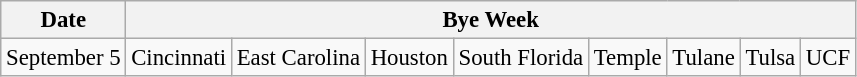<table class="wikitable" style="font-size:95%;">
<tr>
<th>Date</th>
<th colspan="8">Bye Week</th>
</tr>
<tr>
<td>September 5</td>
<td>Cincinnati</td>
<td>East Carolina</td>
<td>Houston</td>
<td>South Florida</td>
<td>Temple</td>
<td>Tulane</td>
<td>Tulsa</td>
<td>UCF</td>
</tr>
</table>
